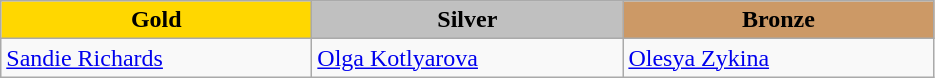<table class="wikitable" style="text-align:left">
<tr align="center">
<td width=200 bgcolor=gold><strong>Gold</strong></td>
<td width=200 bgcolor=silver><strong>Silver</strong></td>
<td width=200 bgcolor=CC9966><strong>Bronze</strong></td>
</tr>
<tr>
<td><a href='#'>Sandie Richards</a><br><em></em></td>
<td><a href='#'>Olga Kotlyarova</a><br><em></em></td>
<td><a href='#'>Olesya Zykina</a><br><em></em></td>
</tr>
</table>
